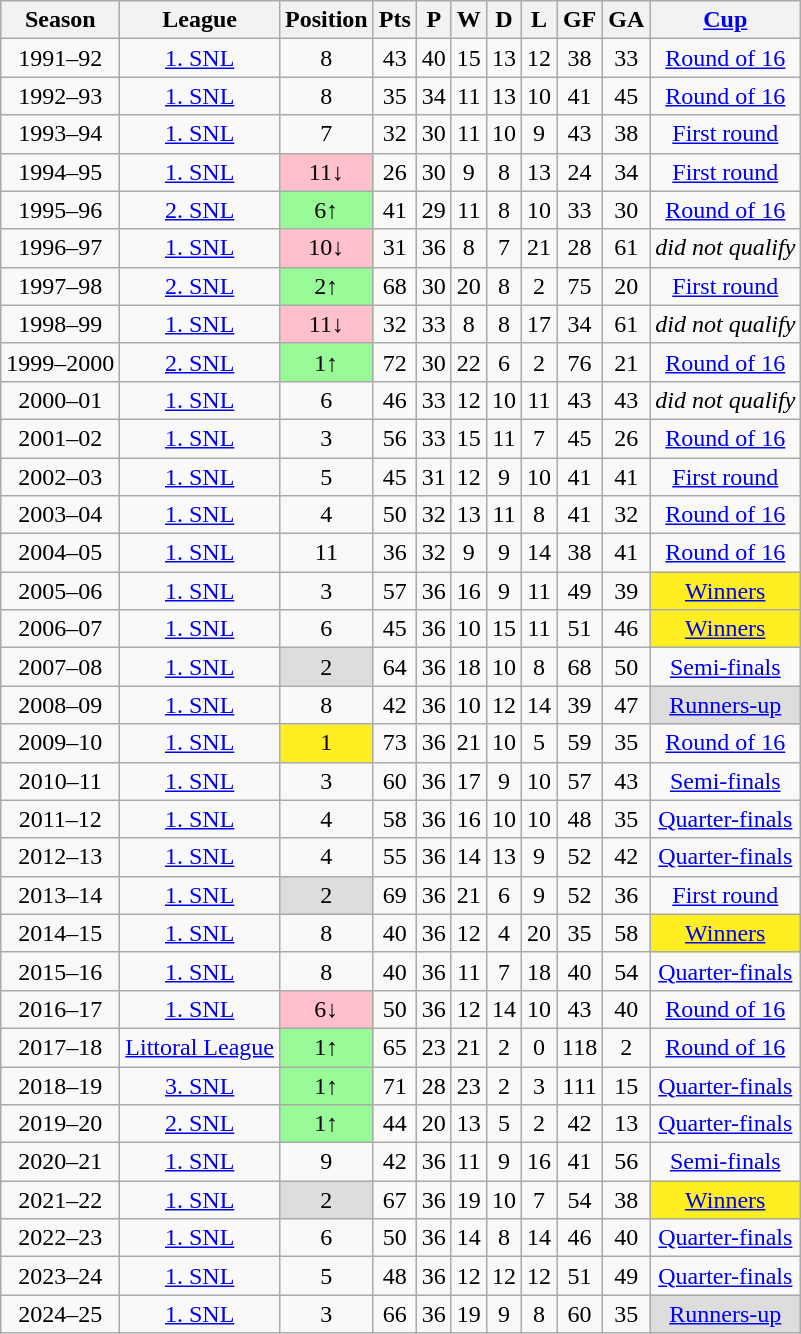<table class="wikitable sortable" style="text-align: center;">
<tr>
<th>Season</th>
<th>League</th>
<th>Position</th>
<th>Pts</th>
<th>P</th>
<th>W</th>
<th>D</th>
<th>L</th>
<th>GF</th>
<th>GA</th>
<th><a href='#'>Cup</a></th>
</tr>
<tr>
<td>1991–92</td>
<td><a href='#'>1. SNL</a></td>
<td>8</td>
<td>43</td>
<td>40</td>
<td>15</td>
<td>13</td>
<td>12</td>
<td>38</td>
<td>33</td>
<td><a href='#'>Round of 16</a></td>
</tr>
<tr>
<td>1992–93</td>
<td><a href='#'>1. SNL</a></td>
<td>8</td>
<td>35</td>
<td>34</td>
<td>11</td>
<td>13</td>
<td>10</td>
<td>41</td>
<td>45</td>
<td><a href='#'>Round of 16</a></td>
</tr>
<tr>
<td>1993–94</td>
<td><a href='#'>1. SNL</a></td>
<td>7</td>
<td>32</td>
<td>30</td>
<td>11</td>
<td>10</td>
<td>9</td>
<td>43</td>
<td>38</td>
<td><a href='#'>First round</a></td>
</tr>
<tr>
<td>1994–95</td>
<td><a href='#'>1. SNL</a></td>
<td bgcolor=pink>11↓</td>
<td>26</td>
<td>30</td>
<td>9</td>
<td>8</td>
<td>13</td>
<td>24</td>
<td>34</td>
<td><a href='#'>First round</a></td>
</tr>
<tr>
<td>1995–96</td>
<td><a href='#'>2. SNL</a></td>
<td bgcolor=palegreen>6↑</td>
<td>41</td>
<td>29</td>
<td>11</td>
<td>8</td>
<td>10</td>
<td>33</td>
<td>30</td>
<td><a href='#'>Round of 16</a></td>
</tr>
<tr>
<td>1996–97</td>
<td><a href='#'>1. SNL</a></td>
<td bgcolor=pink>10↓</td>
<td>31</td>
<td>36</td>
<td>8</td>
<td>7</td>
<td>21</td>
<td>28</td>
<td>61</td>
<td><em>did not qualify</em></td>
</tr>
<tr>
<td>1997–98</td>
<td><a href='#'>2. SNL</a></td>
<td bgcolor=palegreen>2↑</td>
<td>68</td>
<td>30</td>
<td>20</td>
<td>8</td>
<td>2</td>
<td>75</td>
<td>20</td>
<td><a href='#'>First round</a></td>
</tr>
<tr>
<td>1998–99</td>
<td><a href='#'>1. SNL</a></td>
<td bgcolor=pink>11↓</td>
<td>32</td>
<td>33</td>
<td>8</td>
<td>8</td>
<td>17</td>
<td>34</td>
<td>61</td>
<td><em>did not qualify</em></td>
</tr>
<tr>
<td>1999–2000</td>
<td><a href='#'>2. SNL</a></td>
<td bgcolor=palegreen>1↑</td>
<td>72</td>
<td>30</td>
<td>22</td>
<td>6</td>
<td>2</td>
<td>76</td>
<td>21</td>
<td><a href='#'>Round of 16</a></td>
</tr>
<tr>
<td>2000–01</td>
<td><a href='#'>1. SNL</a></td>
<td>6</td>
<td>46</td>
<td>33</td>
<td>12</td>
<td>10</td>
<td>11</td>
<td>43</td>
<td>43</td>
<td><em>did not qualify</em></td>
</tr>
<tr>
<td>2001–02</td>
<td><a href='#'>1. SNL</a></td>
<td>3</td>
<td>56</td>
<td>33</td>
<td>15</td>
<td>11</td>
<td>7</td>
<td>45</td>
<td>26</td>
<td><a href='#'>Round of 16</a></td>
</tr>
<tr>
<td>2002–03</td>
<td><a href='#'>1. SNL</a></td>
<td>5</td>
<td>45</td>
<td>31</td>
<td>12</td>
<td>9</td>
<td>10</td>
<td>41</td>
<td>41</td>
<td><a href='#'>First round</a></td>
</tr>
<tr>
<td>2003–04</td>
<td><a href='#'>1. SNL</a></td>
<td>4</td>
<td>50</td>
<td>32</td>
<td>13</td>
<td>11</td>
<td>8</td>
<td>41</td>
<td>32</td>
<td><a href='#'>Round of 16</a></td>
</tr>
<tr>
<td>2004–05</td>
<td><a href='#'>1. SNL</a></td>
<td>11</td>
<td>36</td>
<td>32</td>
<td>9</td>
<td>9</td>
<td>14</td>
<td>38</td>
<td>41</td>
<td><a href='#'>Round of 16</a></td>
</tr>
<tr>
<td>2005–06</td>
<td><a href='#'>1. SNL</a></td>
<td>3</td>
<td>57</td>
<td>36</td>
<td>16</td>
<td>9</td>
<td>11</td>
<td>49</td>
<td>39</td>
<td bgcolor=#FE2><a href='#'>Winners</a></td>
</tr>
<tr>
<td>2006–07</td>
<td><a href='#'>1. SNL</a></td>
<td>6</td>
<td>45</td>
<td>36</td>
<td>10</td>
<td>15</td>
<td>11</td>
<td>51</td>
<td>46</td>
<td bgcolor=#FE2><a href='#'>Winners</a></td>
</tr>
<tr>
<td>2007–08</td>
<td><a href='#'>1. SNL</a></td>
<td style="background-color:#DDD">2</td>
<td>64</td>
<td>36</td>
<td>18</td>
<td>10</td>
<td>8</td>
<td>68</td>
<td>50</td>
<td><a href='#'>Semi-finals</a></td>
</tr>
<tr>
<td>2008–09</td>
<td><a href='#'>1. SNL</a></td>
<td>8</td>
<td>42</td>
<td>36</td>
<td>10</td>
<td>12</td>
<td>14</td>
<td>39</td>
<td>47</td>
<td style="background-color:#DDD"><a href='#'>Runners-up</a></td>
</tr>
<tr>
<td>2009–10</td>
<td><a href='#'>1. SNL</a></td>
<td bgcolor=#FE2>1</td>
<td>73</td>
<td>36</td>
<td>21</td>
<td>10</td>
<td>5</td>
<td>59</td>
<td>35</td>
<td><a href='#'>Round of 16</a></td>
</tr>
<tr>
<td>2010–11</td>
<td><a href='#'>1. SNL</a></td>
<td>3</td>
<td>60</td>
<td>36</td>
<td>17</td>
<td>9</td>
<td>10</td>
<td>57</td>
<td>43</td>
<td><a href='#'>Semi-finals</a></td>
</tr>
<tr>
<td>2011–12</td>
<td><a href='#'>1. SNL</a></td>
<td>4</td>
<td>58</td>
<td>36</td>
<td>16</td>
<td>10</td>
<td>10</td>
<td>48</td>
<td>35</td>
<td><a href='#'>Quarter-finals</a></td>
</tr>
<tr>
<td>2012–13</td>
<td><a href='#'>1. SNL</a></td>
<td>4</td>
<td>55</td>
<td>36</td>
<td>14</td>
<td>13</td>
<td>9</td>
<td>52</td>
<td>42</td>
<td><a href='#'>Quarter-finals</a></td>
</tr>
<tr>
<td>2013–14</td>
<td><a href='#'>1. SNL</a></td>
<td style="background-color:#DDD">2</td>
<td>69</td>
<td>36</td>
<td>21</td>
<td>6</td>
<td>9</td>
<td>52</td>
<td>36</td>
<td><a href='#'>First round</a></td>
</tr>
<tr>
<td>2014–15</td>
<td><a href='#'>1. SNL</a></td>
<td>8</td>
<td>40</td>
<td>36</td>
<td>12</td>
<td>4</td>
<td>20</td>
<td>35</td>
<td>58</td>
<td bgcolor=#FE2><a href='#'>Winners</a></td>
</tr>
<tr>
<td>2015–16</td>
<td><a href='#'>1. SNL</a></td>
<td>8</td>
<td>40</td>
<td>36</td>
<td>11</td>
<td>7</td>
<td>18</td>
<td>40</td>
<td>54</td>
<td><a href='#'>Quarter-finals</a></td>
</tr>
<tr>
<td>2016–17</td>
<td><a href='#'>1. SNL</a></td>
<td bgcolor=pink>6↓</td>
<td>50</td>
<td>36</td>
<td>12</td>
<td>14</td>
<td>10</td>
<td>43</td>
<td>40</td>
<td><a href='#'>Round of 16</a></td>
</tr>
<tr>
<td>2017–18</td>
<td><a href='#'>Littoral League</a></td>
<td bgcolor=palegreen>1↑</td>
<td>65</td>
<td>23</td>
<td>21</td>
<td>2</td>
<td>0</td>
<td>118</td>
<td>2</td>
<td><a href='#'>Round of 16</a></td>
</tr>
<tr>
<td>2018–19</td>
<td><a href='#'>3. SNL</a></td>
<td bgcolor=palegreen>1↑</td>
<td>71</td>
<td>28</td>
<td>23</td>
<td>2</td>
<td>3</td>
<td>111</td>
<td>15</td>
<td><a href='#'>Quarter-finals</a></td>
</tr>
<tr>
<td>2019–20</td>
<td><a href='#'>2. SNL</a></td>
<td bgcolor=palegreen>1↑</td>
<td>44</td>
<td>20</td>
<td>13</td>
<td>5</td>
<td>2</td>
<td>42</td>
<td>13</td>
<td><a href='#'>Quarter-finals</a></td>
</tr>
<tr>
<td>2020–21</td>
<td><a href='#'>1. SNL</a></td>
<td>9</td>
<td>42</td>
<td>36</td>
<td>11</td>
<td>9</td>
<td>16</td>
<td>41</td>
<td>56</td>
<td><a href='#'>Semi-finals</a></td>
</tr>
<tr>
<td>2021–22</td>
<td><a href='#'>1. SNL</a></td>
<td style="background-color:#DDD">2</td>
<td>67</td>
<td>36</td>
<td>19</td>
<td>10</td>
<td>7</td>
<td>54</td>
<td>38</td>
<td bgcolor=#FE2><a href='#'>Winners</a></td>
</tr>
<tr>
<td>2022–23</td>
<td><a href='#'>1. SNL</a></td>
<td>6</td>
<td>50</td>
<td>36</td>
<td>14</td>
<td>8</td>
<td>14</td>
<td>46</td>
<td>40</td>
<td><a href='#'>Quarter-finals</a></td>
</tr>
<tr>
<td>2023–24</td>
<td><a href='#'>1. SNL</a></td>
<td>5</td>
<td>48</td>
<td>36</td>
<td>12</td>
<td>12</td>
<td>12</td>
<td>51</td>
<td>49</td>
<td><a href='#'>Quarter-finals</a></td>
</tr>
<tr>
<td>2024–25</td>
<td><a href='#'>1. SNL</a></td>
<td>3</td>
<td>66</td>
<td>36</td>
<td>19</td>
<td>9</td>
<td>8</td>
<td>60</td>
<td>35</td>
<td style="background-color:#DDD"><a href='#'>Runners-up</a></td>
</tr>
</table>
